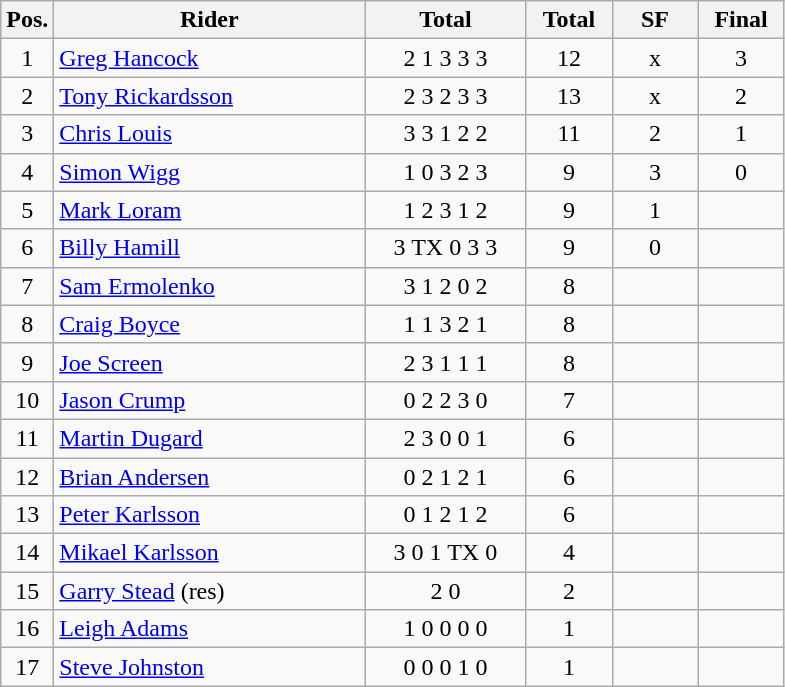<table class=wikitable>
<tr>
<th width=25px>Pos.</th>
<th width=200px>Rider</th>
<th width=100px>Total</th>
<th width=50px>Total</th>
<th width=50px>SF</th>
<th width=50px>Final</th>
</tr>
<tr align=center >
<td>1</td>
<td align=left> <a href='#'>Greg Hancock</a></td>
<td>2	1	3	3	3</td>
<td>12</td>
<td>x</td>
<td>3</td>
</tr>
<tr align=center>
<td>2</td>
<td align=left> <a href='#'>Tony Rickardsson</a></td>
<td>2	3	2	3	3</td>
<td>13</td>
<td>x</td>
<td>2</td>
</tr>
<tr align=center>
<td>3</td>
<td align=left> <a href='#'>Chris Louis</a></td>
<td>3	3	1	2	2</td>
<td>11</td>
<td>2</td>
<td>1</td>
</tr>
<tr align=center>
<td>4</td>
<td align=left> <a href='#'>Simon Wigg</a></td>
<td>1	0	3	2	3</td>
<td>9</td>
<td>3</td>
<td>0</td>
</tr>
<tr align=center>
<td>5</td>
<td align=left> <a href='#'>Mark Loram</a></td>
<td>1	2	3	1	2</td>
<td>9</td>
<td>1</td>
<td></td>
</tr>
<tr align=center>
<td>6</td>
<td align=left> <a href='#'>Billy Hamill</a></td>
<td>3	TX	0	3	3</td>
<td>9</td>
<td>0</td>
<td></td>
</tr>
<tr align=center>
<td>7</td>
<td align=left> <a href='#'>Sam Ermolenko</a></td>
<td>3	1	2	0	2</td>
<td>8</td>
<td></td>
<td></td>
</tr>
<tr align=center>
<td>8</td>
<td align=left> <a href='#'>Craig Boyce</a></td>
<td>1	1	3	2	1</td>
<td>8</td>
<td></td>
<td></td>
</tr>
<tr align=center>
<td>9</td>
<td align=left> <a href='#'>Joe Screen</a></td>
<td>2	3	1	1	1</td>
<td>8</td>
<td></td>
<td></td>
</tr>
<tr align=center>
<td>10</td>
<td align=left> <a href='#'>Jason Crump</a></td>
<td>0	2	2	3	0</td>
<td>7</td>
<td></td>
<td></td>
</tr>
<tr align=center>
<td>11</td>
<td align=left> <a href='#'>Martin Dugard</a></td>
<td>2	3	0	0	1</td>
<td>6</td>
<td></td>
<td></td>
</tr>
<tr align=center>
<td>12</td>
<td align=left> <a href='#'>Brian Andersen</a></td>
<td>0	2	1	2	1</td>
<td>6</td>
<td></td>
<td></td>
</tr>
<tr align=center>
<td>13</td>
<td align=left> <a href='#'>Peter Karlsson</a></td>
<td>0	1	2	1	2</td>
<td>6</td>
<td></td>
<td></td>
</tr>
<tr align=center>
<td>14</td>
<td align=left> <a href='#'>Mikael Karlsson</a></td>
<td>3	0	1	TX	0</td>
<td>4</td>
<td></td>
<td></td>
</tr>
<tr align=center>
<td>15</td>
<td align=left> <a href='#'>Garry Stead</a> (res)</td>
<td>2	0</td>
<td>2</td>
<td></td>
<td></td>
</tr>
<tr align=center>
<td>16</td>
<td align=left>  <a href='#'>Leigh Adams</a></td>
<td>1	0	0	0	0</td>
<td>1</td>
<td></td>
<td></td>
</tr>
<tr align=center>
<td>17</td>
<td align=left> <a href='#'>Steve Johnston</a></td>
<td>0	0	0	1	0</td>
<td>1</td>
<td></td>
<td></td>
</tr>
</table>
